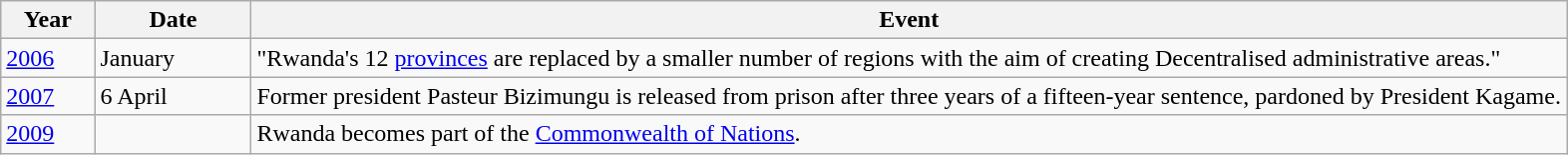<table class="wikitable">
<tr>
<th style="width:6%;">Year</th>
<th style="width:10%;">Date</th>
<th>Event</th>
</tr>
<tr>
<td><a href='#'>2006</a></td>
<td>January</td>
<td>"Rwanda's 12 <a href='#'>provinces</a> are replaced by a smaller number of regions with the aim of creating Decentralised administrative areas."</td>
</tr>
<tr>
<td><a href='#'>2007</a></td>
<td>6 April</td>
<td>Former president Pasteur Bizimungu is released from prison after three years of a fifteen-year sentence, pardoned by President Kagame.</td>
</tr>
<tr>
<td><a href='#'>2009</a></td>
<td></td>
<td>Rwanda becomes part of the <a href='#'>Commonwealth of Nations</a>.</td>
</tr>
</table>
